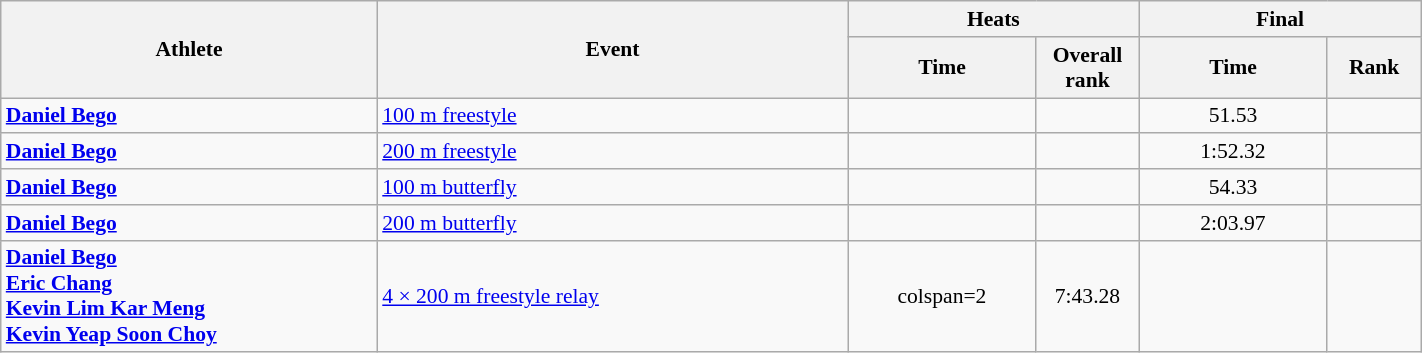<table class="wikitable" width="75%" style="text-align:center; font-size:90%">
<tr>
<th rowspan="2" width="20%">Athlete</th>
<th rowspan="2" width="25%">Event</th>
<th colspan="2" width="15%">Heats</th>
<th colspan="2" width="15%">Final</th>
</tr>
<tr>
<th width="10%">Time</th>
<th>Overall rank</th>
<th width="10%">Time</th>
<th>Rank</th>
</tr>
<tr>
<td align=left><strong><a href='#'>Daniel Bego</a></strong></td>
<td align=left><a href='#'>100 m freestyle</a></td>
<td></td>
<td></td>
<td>51.53</td>
<td></td>
</tr>
<tr>
<td align=left><strong><a href='#'>Daniel Bego</a></strong></td>
<td align=left><a href='#'>200 m freestyle</a></td>
<td></td>
<td></td>
<td>1:52.32</td>
<td></td>
</tr>
<tr>
<td align=left><strong><a href='#'>Daniel Bego</a></strong></td>
<td align=left><a href='#'>100 m butterfly</a></td>
<td></td>
<td></td>
<td>54.33</td>
<td></td>
</tr>
<tr>
<td align=left><strong><a href='#'>Daniel Bego</a></strong></td>
<td align=left><a href='#'>200 m butterfly</a></td>
<td></td>
<td></td>
<td>2:03.97</td>
<td></td>
</tr>
<tr>
<td align=left><strong><a href='#'>Daniel Bego</a><br><a href='#'>Eric Chang</a><br><a href='#'>Kevin Lim Kar Meng</a><br><a href='#'>Kevin Yeap Soon Choy</a></strong></td>
<td align=left><a href='#'>4 × 200 m freestyle relay</a></td>
<td>colspan=2 </td>
<td>7:43.28</td>
<td></td>
</tr>
</table>
